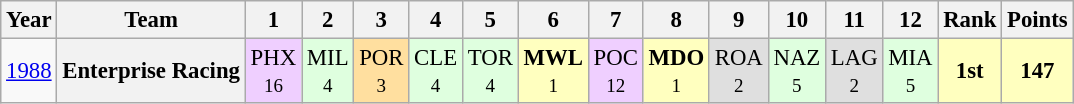<table class="wikitable" style="text-align:center; font-size:95%">
<tr>
<th>Year</th>
<th>Team</th>
<th>1</th>
<th>2</th>
<th>3</th>
<th>4</th>
<th>5</th>
<th>6</th>
<th>7</th>
<th>8</th>
<th>9</th>
<th>10</th>
<th>11</th>
<th>12</th>
<th>Rank</th>
<th>Points</th>
</tr>
<tr>
<td><a href='#'>1988</a></td>
<th>Enterprise Racing</th>
<td style="background:#EFCFFF;">PHX<br><small>16</small></td>
<td style="background:#DFFFDF;">MIL<br><small>4</small></td>
<td style="background:#FFDF9F;">POR<br><small>3</small></td>
<td style="background:#DFFFDF;">CLE<br><small>4</small></td>
<td style="background:#DFFFDF;">TOR<br><small>4</small></td>
<td style="background:#FFFFBF;"><strong>MWL</strong><br><small>1</small></td>
<td style="background:#EFCFFF;">POC<br><small>12</small></td>
<td style="background:#FFFFBF;"><strong>MDO</strong><br><small>1</small></td>
<td style="background:#DFDFDF;">ROA<br><small>2</small></td>
<td style="background:#DFFFDF;">NAZ<br><small>5</small></td>
<td style="background:#DFDFDF;">LAG<br><small>2</small></td>
<td style="background:#DFFFDF;">MIA<br><small>5</small></td>
<td style="background:#FFFFBF;"><strong>1st</strong></td>
<td style="background:#FFFFBF;"><strong>147</strong></td>
</tr>
</table>
